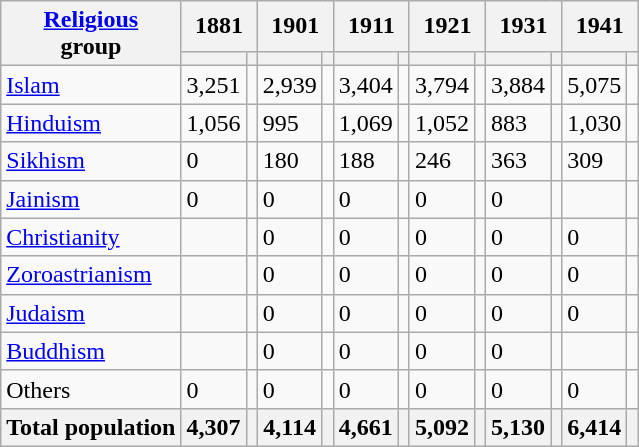<table class="wikitable collapsible sortable">
<tr>
<th rowspan="2"><a href='#'>Religious</a><br>group</th>
<th colspan="2">1881</th>
<th colspan="2">1901</th>
<th colspan="2">1911</th>
<th colspan="2">1921</th>
<th colspan="2">1931</th>
<th colspan="2">1941</th>
</tr>
<tr>
<th><a href='#'></a></th>
<th></th>
<th></th>
<th></th>
<th></th>
<th></th>
<th></th>
<th></th>
<th></th>
<th></th>
<th></th>
<th></th>
</tr>
<tr>
<td><a href='#'>Islam</a> </td>
<td>3,251</td>
<td></td>
<td>2,939</td>
<td></td>
<td>3,404</td>
<td></td>
<td>3,794</td>
<td></td>
<td>3,884</td>
<td></td>
<td>5,075</td>
<td></td>
</tr>
<tr>
<td><a href='#'>Hinduism</a> </td>
<td>1,056</td>
<td></td>
<td>995</td>
<td></td>
<td>1,069</td>
<td></td>
<td>1,052</td>
<td></td>
<td>883</td>
<td></td>
<td>1,030</td>
<td></td>
</tr>
<tr>
<td><a href='#'>Sikhism</a> </td>
<td>0</td>
<td></td>
<td>180</td>
<td></td>
<td>188</td>
<td></td>
<td>246</td>
<td></td>
<td>363</td>
<td></td>
<td>309</td>
<td></td>
</tr>
<tr>
<td><a href='#'>Jainism</a> </td>
<td>0</td>
<td></td>
<td>0</td>
<td></td>
<td>0</td>
<td></td>
<td>0</td>
<td></td>
<td>0</td>
<td></td>
<td></td>
<td></td>
</tr>
<tr>
<td><a href='#'>Christianity</a> </td>
<td></td>
<td></td>
<td>0</td>
<td></td>
<td>0</td>
<td></td>
<td>0</td>
<td></td>
<td>0</td>
<td></td>
<td>0</td>
<td></td>
</tr>
<tr>
<td><a href='#'>Zoroastrianism</a> </td>
<td></td>
<td></td>
<td>0</td>
<td></td>
<td>0</td>
<td></td>
<td>0</td>
<td></td>
<td>0</td>
<td></td>
<td>0</td>
<td></td>
</tr>
<tr>
<td><a href='#'>Judaism</a> </td>
<td></td>
<td></td>
<td>0</td>
<td></td>
<td>0</td>
<td></td>
<td>0</td>
<td></td>
<td>0</td>
<td></td>
<td>0</td>
<td></td>
</tr>
<tr>
<td><a href='#'>Buddhism</a> </td>
<td></td>
<td></td>
<td>0</td>
<td></td>
<td>0</td>
<td></td>
<td>0</td>
<td></td>
<td>0</td>
<td></td>
<td></td>
<td></td>
</tr>
<tr>
<td>Others</td>
<td>0</td>
<td></td>
<td>0</td>
<td></td>
<td>0</td>
<td></td>
<td>0</td>
<td></td>
<td>0</td>
<td></td>
<td>0</td>
<td></td>
</tr>
<tr>
<th>Total population</th>
<th>4,307</th>
<th></th>
<th>4,114</th>
<th></th>
<th>4,661</th>
<th></th>
<th>5,092</th>
<th></th>
<th>5,130</th>
<th></th>
<th>6,414</th>
<th></th>
</tr>
</table>
